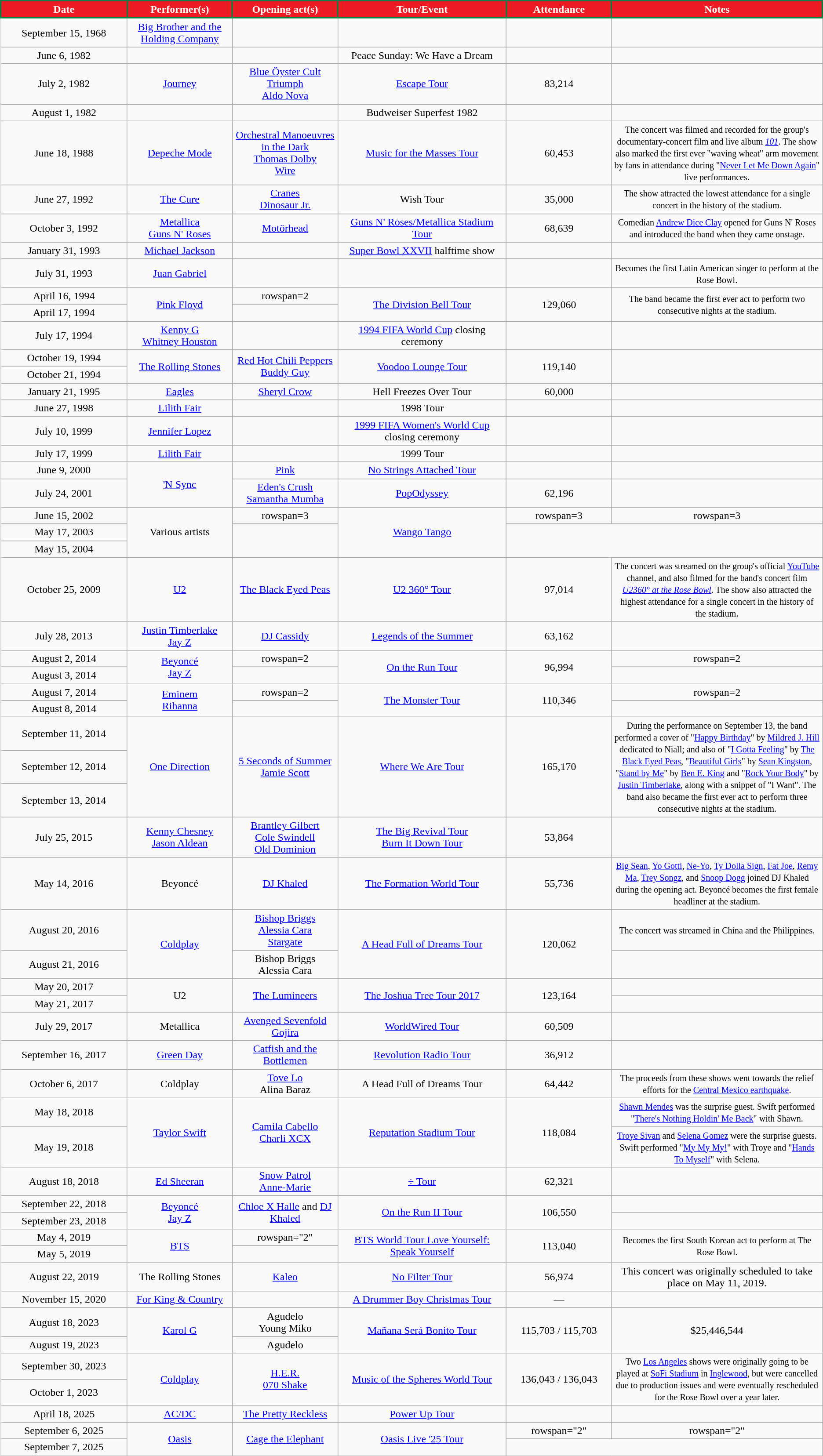<table class="wikitable sortable" style="text-align:center">
<tr>
<th width=12% style="background:#ED1C24; color:#FFFFFF; border:2px solid #008348;">Date</th>
<th width=10% style="background:#ED1C24; color:#FFFFFF; border:2px solid #008348;">Performer(s)</th>
<th width=10% style="background:#ED1C24; color:#FFFFFF; border:2px solid #008348;">Opening act(s)</th>
<th width=16% style="background:#ED1C24; color:#FFFFFF; border:2px solid #008348;">Tour/Event</th>
<th width=10% style="background:#ED1C24; color:#FFFFFF; border:2px solid #008348;">Attendance</th>
<th width=20% style="background:#ED1C24; color:#FFFFFF; border:2px solid #008348;">Notes</th>
</tr>
<tr>
<td>September 15, 1968</td>
<td><a href='#'>Big Brother and the Holding Company</a></td>
<td></td>
<td></td>
<td></td>
<td></td>
</tr>
<tr>
<td>June 6, 1982</td>
<td></td>
<td></td>
<td>Peace Sunday: We Have a Dream</td>
<td></td>
<td></td>
</tr>
<tr>
<td>July 2, 1982</td>
<td><a href='#'>Journey</a></td>
<td><a href='#'>Blue Öyster Cult</a><br><a href='#'>Triumph</a><br><a href='#'>Aldo Nova</a></td>
<td><a href='#'>Escape Tour</a></td>
<td>83,214</td>
<td></td>
</tr>
<tr>
<td>August 1, 1982</td>
<td></td>
<td></td>
<td>Budweiser Superfest 1982</td>
<td></td>
<td></td>
</tr>
<tr>
<td>June 18, 1988</td>
<td><a href='#'>Depeche Mode</a></td>
<td><a href='#'>Orchestral Manoeuvres in the Dark</a><br> <a href='#'>Thomas Dolby</a><br><a href='#'>Wire</a></td>
<td><a href='#'>Music for the Masses Tour</a></td>
<td>60,453</td>
<td><small>The concert was filmed and recorded for the group's documentary-concert film and live album <em><a href='#'>101</a></em>. The show also marked the first ever "waving wheat" arm movement by fans in attendance during "<a href='#'>Never Let Me Down Again</a>" live performances</small>.</td>
</tr>
<tr>
<td>June 27, 1992</td>
<td><a href='#'>The Cure</a></td>
<td><a href='#'>Cranes</a><br><a href='#'>Dinosaur Jr.</a></td>
<td>Wish Tour</td>
<td>35,000</td>
<td><small>The show attracted the lowest attendance for a single concert in the history of the stadium.</small></td>
</tr>
<tr>
<td>October 3, 1992</td>
<td><a href='#'>Metallica</a><br><a href='#'>Guns N' Roses</a></td>
<td><a href='#'>Motörhead</a></td>
<td><a href='#'>Guns N' Roses/Metallica Stadium Tour</a></td>
<td>68,639</td>
<td><small>Comedian <a href='#'>Andrew Dice Clay</a> opened for Guns N' Roses and introduced the band when they came onstage.</small></td>
</tr>
<tr>
<td>January 31, 1993</td>
<td><a href='#'>Michael Jackson</a></td>
<td></td>
<td><a href='#'>Super Bowl XXVII</a> halftime show</td>
<td></td>
<td></td>
</tr>
<tr>
<td>July 31, 1993</td>
<td><a href='#'>Juan Gabriel</a></td>
<td></td>
<td></td>
<td></td>
<td><small>Becomes the first Latin American singer to perform at the Rose Bowl</small>.</td>
</tr>
<tr>
<td>April 16, 1994</td>
<td rowspan=2><a href='#'>Pink Floyd</a></td>
<td>rowspan=2 </td>
<td rowspan=2><a href='#'>The Division Bell Tour</a></td>
<td rowspan=2>129,060</td>
<td rowspan=2><small>The band became the first ever act to perform two consecutive nights at the stadium.</small></td>
</tr>
<tr>
<td>April 17, 1994</td>
</tr>
<tr>
<td>July 17, 1994</td>
<td><a href='#'>Kenny G</a><br><a href='#'>Whitney Houston</a></td>
<td></td>
<td><a href='#'>1994 FIFA World Cup</a> closing ceremony</td>
<td></td>
<td></td>
</tr>
<tr>
<td>October 19, 1994</td>
<td rowspan=2><a href='#'>The Rolling Stones</a></td>
<td rowspan=2><a href='#'>Red Hot Chili Peppers</a><br><a href='#'>Buddy Guy</a></td>
<td rowspan=2><a href='#'>Voodoo Lounge Tour</a></td>
<td rowspan=2>119,140</td>
<td rowspan=2></td>
</tr>
<tr>
<td>October 21, 1994</td>
</tr>
<tr>
<td>January 21, 1995</td>
<td><a href='#'>Eagles</a></td>
<td><a href='#'>Sheryl Crow</a></td>
<td>Hell Freezes Over Tour</td>
<td>60,000</td>
<td></td>
</tr>
<tr>
<td>June 27, 1998</td>
<td><a href='#'>Lilith Fair</a></td>
<td></td>
<td>1998 Tour</td>
<td></td>
<td></td>
</tr>
<tr>
<td>July 10, 1999</td>
<td><a href='#'>Jennifer Lopez</a></td>
<td></td>
<td><a href='#'>1999 FIFA Women's World Cup</a> closing ceremony</td>
<td></td>
<td></td>
</tr>
<tr>
<td>July 17, 1999</td>
<td><a href='#'>Lilith Fair</a></td>
<td></td>
<td>1999 Tour</td>
<td></td>
<td></td>
</tr>
<tr>
<td>June 9, 2000</td>
<td rowspan="2"><a href='#'>'N Sync</a></td>
<td><a href='#'>Pink</a></td>
<td><a href='#'>No Strings Attached Tour</a></td>
<td></td>
<td></td>
</tr>
<tr>
<td>July 24, 2001</td>
<td><a href='#'>Eden's Crush</a><br><a href='#'>Samantha Mumba</a></td>
<td><a href='#'>PopOdyssey</a></td>
<td>62,196</td>
<td></td>
</tr>
<tr>
<td>June 15, 2002</td>
<td rowspan=3>Various artists</td>
<td>rowspan=3 </td>
<td rowspan=3><a href='#'>Wango Tango</a></td>
<td>rowspan=3 </td>
<td>rowspan=3 </td>
</tr>
<tr>
<td>May 17, 2003</td>
</tr>
<tr>
<td>May 15, 2004</td>
</tr>
<tr>
<td>October 25, 2009</td>
<td><a href='#'>U2</a></td>
<td><a href='#'>The Black Eyed Peas</a></td>
<td><a href='#'>U2 360° Tour</a></td>
<td>97,014</td>
<td><small>The concert was streamed on the group's official <a href='#'>YouTube</a> channel, and also filmed for the band's concert film <em><a href='#'>U2360° at the Rose Bowl</a></em>. The show also attracted the highest attendance for a single concert in the history of the stadium</small>.</td>
</tr>
<tr>
<td>July 28, 2013</td>
<td><a href='#'>Justin Timberlake</a><br><a href='#'>Jay Z</a></td>
<td><a href='#'>DJ Cassidy</a></td>
<td><a href='#'>Legends of the Summer</a></td>
<td>63,162</td>
<td></td>
</tr>
<tr>
<td>August 2, 2014</td>
<td rowspan=2><a href='#'>Beyoncé</a><br><a href='#'>Jay Z</a></td>
<td>rowspan=2 </td>
<td rowspan=2><a href='#'>On the Run Tour</a></td>
<td rowspan=2>96,994</td>
<td>rowspan=2 </td>
</tr>
<tr>
<td>August 3, 2014</td>
</tr>
<tr>
<td>August 7, 2014</td>
<td rowspan=2><a href='#'>Eminem</a><br><a href='#'>Rihanna</a></td>
<td>rowspan=2 </td>
<td rowspan=2><a href='#'>The Monster Tour</a></td>
<td rowspan=2>110,346</td>
<td>rowspan=2 </td>
</tr>
<tr>
<td>August 8, 2014</td>
</tr>
<tr>
<td>September 11, 2014</td>
<td rowspan=3><a href='#'>One Direction</a></td>
<td rowspan=3><a href='#'>5 Seconds of Summer</a><br><a href='#'>Jamie Scott</a></td>
<td rowspan=3><a href='#'>Where We Are Tour</a></td>
<td rowspan=3>165,170</td>
<td rowspan=3><small>During the performance on September 13, the band performed a cover of "<a href='#'>Happy Birthday</a>" by <a href='#'>Mildred J. Hill</a> dedicated to Niall; and also of "<a href='#'>I Gotta Feeling</a>" by <a href='#'>The Black Eyed Peas</a>, "<a href='#'>Beautiful Girls</a>" by <a href='#'>Sean Kingston</a>, "<a href='#'>Stand by Me</a>" by <a href='#'>Ben E. King</a> and "<a href='#'>Rock Your Body</a>" by <a href='#'>Justin Timberlake</a>, along with a snippet of "I Want". The band also became the first ever act to perform three consecutive nights at the stadium.</small></td>
</tr>
<tr>
<td>September 12, 2014</td>
</tr>
<tr>
<td>September 13, 2014</td>
</tr>
<tr>
<td>July 25, 2015</td>
<td><a href='#'>Kenny Chesney</a><br><a href='#'>Jason Aldean</a></td>
<td><a href='#'>Brantley Gilbert</a><br><a href='#'>Cole Swindell</a><br><a href='#'>Old Dominion</a></td>
<td><a href='#'>The Big Revival Tour</a><br><a href='#'>Burn It Down Tour</a></td>
<td>53,864</td>
<td></td>
</tr>
<tr>
<td>May 14, 2016</td>
<td>Beyoncé</td>
<td><a href='#'>DJ Khaled</a></td>
<td><a href='#'>The Formation World Tour</a></td>
<td>55,736</td>
<td><small><a href='#'>Big Sean</a>, <a href='#'>Yo Gotti</a>, <a href='#'>Ne-Yo</a>, <a href='#'>Ty Dolla Sign</a>, <a href='#'>Fat Joe</a>, <a href='#'>Remy Ma</a>, <a href='#'>Trey Songz</a>, and <a href='#'>Snoop Dogg</a> joined DJ Khaled during the opening act. Beyoncé becomes the first female headliner at the stadium.</small></td>
</tr>
<tr>
<td>August 20, 2016</td>
<td rowspan=2><a href='#'>Coldplay</a></td>
<td><a href='#'>Bishop Briggs</a><br><a href='#'>Alessia Cara</a><br><a href='#'>Stargate</a></td>
<td rowspan=2><a href='#'>A Head Full of Dreams Tour</a></td>
<td rowspan=2>120,062</td>
<td><small>The concert was streamed in China and the Philippines.</small></td>
</tr>
<tr>
<td>August 21, 2016</td>
<td>Bishop Briggs<br>Alessia Cara</td>
<td></td>
</tr>
<tr>
<td>May 20, 2017</td>
<td rowspan="2">U2</td>
<td rowspan="2"><a href='#'>The Lumineers</a></td>
<td rowspan="2"><a href='#'>The Joshua Tree Tour 2017</a></td>
<td rowspan="2">123,164</td>
<td></td>
</tr>
<tr>
<td>May 21, 2017</td>
<td></td>
</tr>
<tr>
<td>July 29, 2017</td>
<td>Metallica</td>
<td><a href='#'>Avenged Sevenfold</a><br><a href='#'>Gojira</a></td>
<td><a href='#'>WorldWired Tour</a></td>
<td>60,509</td>
<td></td>
</tr>
<tr>
<td>September 16, 2017</td>
<td><a href='#'>Green Day</a></td>
<td><a href='#'>Catfish and the Bottlemen</a></td>
<td><a href='#'>Revolution Radio Tour</a></td>
<td>36,912</td>
<td></td>
</tr>
<tr>
<td>October 6, 2017</td>
<td>Coldplay</td>
<td><a href='#'>Tove Lo</a><br>Alina Baraz</td>
<td>A Head Full of Dreams Tour</td>
<td>64,442</td>
<td><small>The proceeds from these shows went towards the relief efforts for the <a href='#'>Central Mexico earthquake</a>.</small></td>
</tr>
<tr>
<td>May 18, 2018</td>
<td rowspan="2"><a href='#'>Taylor Swift</a></td>
<td rowspan="2"><a href='#'>Camila Cabello</a><br><a href='#'>Charli XCX</a></td>
<td rowspan="2"><a href='#'>Reputation Stadium Tour</a></td>
<td rowspan="2">118,084</td>
<td><small><a href='#'>Shawn Mendes</a> was the surprise guest. Swift performed "<a href='#'>There's Nothing Holdin' Me Back</a>" with Shawn.</small></td>
</tr>
<tr>
<td>May 19, 2018</td>
<td><small><a href='#'>Troye Sivan</a> and <a href='#'>Selena Gomez</a> were the surprise guests. Swift performed "<a href='#'>My My My!</a>" with Troye and "<a href='#'>Hands To Myself</a>" with Selena.</small></td>
</tr>
<tr>
<td>August 18, 2018</td>
<td><a href='#'>Ed Sheeran</a></td>
<td><a href='#'>Snow Patrol</a><br><a href='#'>Anne-Marie</a></td>
<td><a href='#'>÷ Tour</a></td>
<td>62,321</td>
<td></td>
</tr>
<tr>
<td>September 22, 2018</td>
<td rowspan="2"><a href='#'>Beyoncé</a><br><a href='#'>Jay Z</a></td>
<td rowspan="2"><a href='#'>Chloe X Halle</a> and <a href='#'>DJ Khaled</a></td>
<td rowspan="2"><a href='#'>On the Run II Tour</a></td>
<td rowspan="2">106,550</td>
<td></td>
</tr>
<tr>
<td>September 23, 2018</td>
<td></td>
</tr>
<tr>
<td>May 4, 2019</td>
<td rowspan="2"><a href='#'>BTS</a></td>
<td>rowspan="2" </td>
<td rowspan="2"><a href='#'>BTS World Tour Love Yourself: Speak Yourself</a></td>
<td rowspan="2">113,040</td>
<td rowspan="2"><small>Becomes the first South Korean act to perform at The Rose Bowl.</small></td>
</tr>
<tr>
<td>May 5, 2019</td>
</tr>
<tr>
<td>August 22, 2019</td>
<td>The Rolling Stones</td>
<td><a href='#'>Kaleo</a></td>
<td><a href='#'>No Filter Tour</a></td>
<td>56,974</td>
<td>This concert was originally scheduled to take place on May 11, 2019.</td>
</tr>
<tr>
<td>November 15, 2020</td>
<td><a href='#'>For King & Country</a></td>
<td></td>
<td><a href='#'>A Drummer Boy Christmas Tour</a></td>
<td>—</td>
<td></td>
</tr>
<tr>
<td>August 18, 2023</td>
<td rowspan="2"><a href='#'>Karol G</a></td>
<td>Agudelo<br>Young Miko</td>
<td rowspan="2"><a href='#'>Mañana Será Bonito Tour</a></td>
<td rowspan="2">115,703 / 115,703</td>
<td rowspan="2">$25,446,544</td>
</tr>
<tr>
<td>August 19, 2023</td>
<td>Agudelo</td>
</tr>
<tr>
<td>September 30, 2023</td>
<td rowspan="2"><a href='#'>Coldplay</a></td>
<td rowspan="2"><a href='#'>H.E.R.</a><br><a href='#'>070 Shake</a></td>
<td rowspan="2"><a href='#'>Music of the Spheres World Tour</a></td>
<td rowspan="2">136,043 / 136,043</td>
<td rowspan="2"><small>Two <a href='#'>Los Angeles</a> shows were originally going to be played at <a href='#'>SoFi Stadium</a> in <a href='#'>Inglewood</a>, but were cancelled due to production issues and were eventually rescheduled for the Rose Bowl over a year later.</small></td>
</tr>
<tr>
<td>October 1, 2023</td>
</tr>
<tr>
<td>April 18, 2025</td>
<td><a href='#'>AC/DC</a></td>
<td><a href='#'>The Pretty Reckless</a></td>
<td><a href='#'>Power Up Tour</a></td>
<td></td>
<td></td>
</tr>
<tr>
<td>September 6, 2025</td>
<td rowspan="2"><a href='#'>Oasis</a></td>
<td rowspan="2"><a href='#'>Cage the Elephant</a></td>
<td rowspan="2"><a href='#'>Oasis Live '25 Tour</a></td>
<td>rowspan="2" </td>
<td>rowspan="2" </td>
</tr>
<tr>
<td>September 7, 2025</td>
</tr>
</table>
